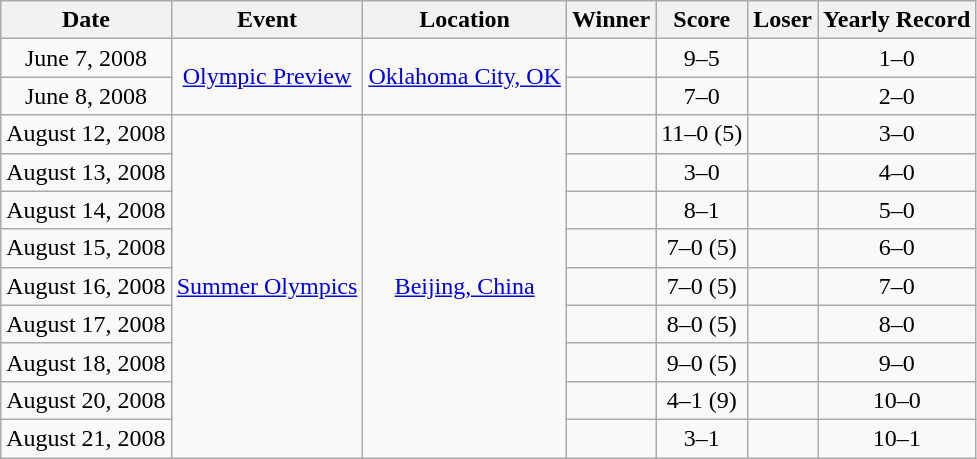<table class="wikitable">
<tr>
<th>Date</th>
<th>Event</th>
<th>Location</th>
<th>Winner</th>
<th>Score</th>
<th>Loser</th>
<th>Yearly Record</th>
</tr>
<tr align=center>
<td>June 7, 2008</td>
<td rowspan=2><a href='#'>Olympic Preview</a></td>
<td rowspan=2><a href='#'>Oklahoma City, OK</a></td>
<td></td>
<td>9–5</td>
<td></td>
<td>1–0</td>
</tr>
<tr align=center>
<td>June 8, 2008</td>
<td></td>
<td>7–0</td>
<td></td>
<td>2–0</td>
</tr>
<tr align=center>
<td>August 12, 2008</td>
<td rowspan=9><a href='#'>Summer Olympics</a></td>
<td rowspan=9><a href='#'>Beijing, China</a></td>
<td></td>
<td>11–0 (5)</td>
<td></td>
<td>3–0</td>
</tr>
<tr align=center>
<td>August 13, 2008</td>
<td></td>
<td>3–0</td>
<td></td>
<td>4–0</td>
</tr>
<tr align=center>
<td>August 14, 2008</td>
<td></td>
<td>8–1</td>
<td></td>
<td>5–0</td>
</tr>
<tr align=center>
<td>August 15, 2008</td>
<td></td>
<td>7–0 (5)</td>
<td></td>
<td>6–0</td>
</tr>
<tr align=center>
<td>August 16, 2008</td>
<td></td>
<td>7–0 (5)</td>
<td></td>
<td>7–0</td>
</tr>
<tr align=center>
<td>August 17, 2008</td>
<td></td>
<td>8–0 (5)</td>
<td></td>
<td>8–0</td>
</tr>
<tr align=center>
<td>August 18, 2008</td>
<td></td>
<td>9–0 (5)</td>
<td></td>
<td>9–0</td>
</tr>
<tr align=center>
<td>August 20, 2008</td>
<td></td>
<td>4–1 (9)</td>
<td></td>
<td>10–0</td>
</tr>
<tr align=center>
<td>August 21, 2008</td>
<td></td>
<td>3–1</td>
<td></td>
<td>10–1</td>
</tr>
</table>
